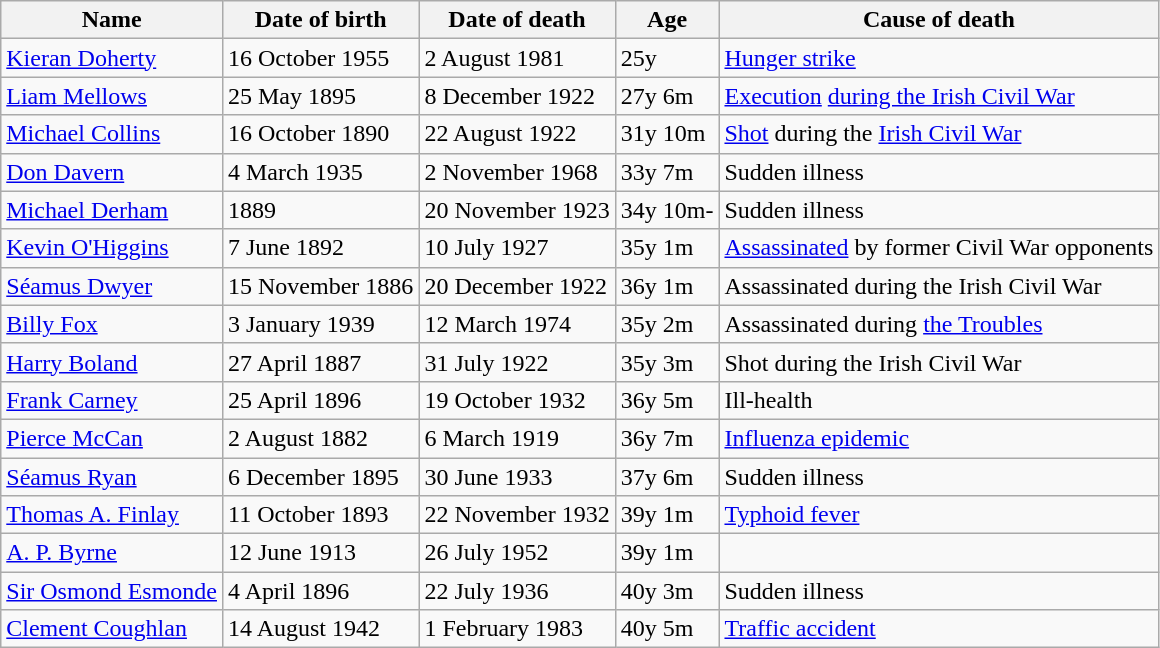<table class="wikitable">
<tr>
<th>Name</th>
<th>Date of birth</th>
<th>Date of death</th>
<th>Age</th>
<th>Cause of death</th>
</tr>
<tr>
<td><a href='#'>Kieran Doherty</a></td>
<td>16 October 1955</td>
<td>2 August 1981</td>
<td>25y</td>
<td><a href='#'>Hunger strike</a></td>
</tr>
<tr>
<td><a href='#'>Liam Mellows</a></td>
<td>25 May 1895</td>
<td>8 December 1922</td>
<td>27y 6m</td>
<td><a href='#'>Execution</a> <a href='#'>during the Irish Civil War</a></td>
</tr>
<tr>
<td><a href='#'>Michael Collins</a></td>
<td>16 October 1890</td>
<td>22 August 1922</td>
<td>31y 10m</td>
<td><a href='#'>Shot</a> during the <a href='#'>Irish Civil War</a></td>
</tr>
<tr>
<td><a href='#'>Don Davern</a></td>
<td>4 March 1935</td>
<td>2 November 1968</td>
<td>33y 7m</td>
<td>Sudden illness</td>
</tr>
<tr>
<td><a href='#'>Michael Derham</a></td>
<td>1889</td>
<td>20 November 1923</td>
<td>34y 10m-</td>
<td>Sudden illness</td>
</tr>
<tr>
<td><a href='#'>Kevin O'Higgins</a></td>
<td>7 June 1892</td>
<td>10 July 1927</td>
<td>35y 1m</td>
<td><a href='#'>Assassinated</a> by former Civil War opponents</td>
</tr>
<tr>
<td><a href='#'>Séamus Dwyer</a></td>
<td>15 November 1886</td>
<td>20 December 1922</td>
<td>36y 1m</td>
<td>Assassinated during the Irish Civil War</td>
</tr>
<tr>
<td><a href='#'>Billy Fox</a></td>
<td>3 January 1939</td>
<td>12 March 1974</td>
<td>35y 2m</td>
<td>Assassinated during <a href='#'>the Troubles</a></td>
</tr>
<tr>
<td><a href='#'>Harry Boland</a></td>
<td>27 April 1887</td>
<td>31 July 1922</td>
<td>35y 3m</td>
<td>Shot during the Irish Civil War</td>
</tr>
<tr>
<td><a href='#'>Frank Carney</a></td>
<td>25 April 1896</td>
<td>19 October 1932</td>
<td>36y 5m</td>
<td>Ill-health</td>
</tr>
<tr>
<td><a href='#'>Pierce McCan</a></td>
<td>2 August 1882</td>
<td>6 March 1919</td>
<td>36y 7m</td>
<td><a href='#'>Influenza epidemic</a></td>
</tr>
<tr>
<td><a href='#'>Séamus Ryan</a></td>
<td>6 December 1895</td>
<td>30 June 1933</td>
<td>37y 6m</td>
<td>Sudden illness</td>
</tr>
<tr>
<td><a href='#'>Thomas A. Finlay</a></td>
<td>11 October 1893</td>
<td>22 November 1932</td>
<td>39y 1m</td>
<td><a href='#'>Typhoid fever</a></td>
</tr>
<tr>
<td><a href='#'>A. P. Byrne</a></td>
<td>12 June 1913</td>
<td>26 July 1952</td>
<td>39y 1m</td>
<td></td>
</tr>
<tr>
<td><a href='#'>Sir Osmond Esmonde</a></td>
<td>4 April 1896</td>
<td>22 July 1936</td>
<td>40y 3m</td>
<td>Sudden illness</td>
</tr>
<tr>
<td><a href='#'>Clement Coughlan</a></td>
<td>14 August 1942</td>
<td>1 February 1983</td>
<td>40y 5m</td>
<td><a href='#'>Traffic accident</a></td>
</tr>
</table>
